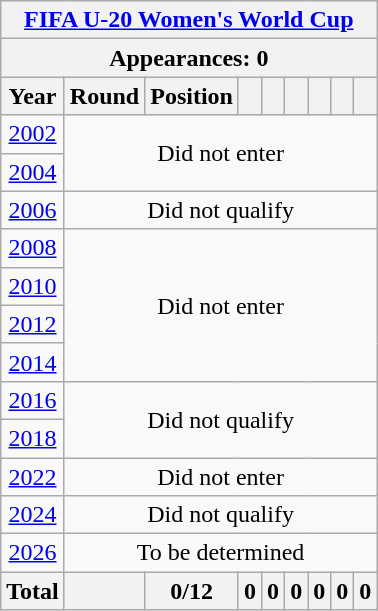<table class="wikitable" style="text-align: center;">
<tr>
<th colspan=9><a href='#'>FIFA U-20 Women's World Cup</a></th>
</tr>
<tr>
<th colspan=9>Appearances: 0</th>
</tr>
<tr>
<th>Year</th>
<th>Round</th>
<th>Position</th>
<th></th>
<th></th>
<th></th>
<th></th>
<th></th>
<th></th>
</tr>
<tr>
<td> <a href='#'>2002</a></td>
<td colspan=8 rowspan=2>Did not enter</td>
</tr>
<tr>
<td> <a href='#'>2004</a></td>
</tr>
<tr>
<td> <a href='#'>2006</a></td>
<td colspan=8>Did not qualify</td>
</tr>
<tr>
<td> <a href='#'>2008</a></td>
<td colspan=8 rowspan=4>Did not enter</td>
</tr>
<tr>
<td> <a href='#'>2010</a></td>
</tr>
<tr>
<td> <a href='#'>2012</a></td>
</tr>
<tr>
<td> <a href='#'>2014</a></td>
</tr>
<tr>
<td> <a href='#'>2016</a></td>
<td colspan=8 rowspan=2>Did not qualify</td>
</tr>
<tr>
<td> <a href='#'>2018</a></td>
</tr>
<tr>
<td> <a href='#'>2022</a></td>
<td colspan=8>Did not enter</td>
</tr>
<tr>
<td> <a href='#'>2024</a></td>
<td colspan=8>Did not qualify</td>
</tr>
<tr>
<td> <a href='#'>2026</a></td>
<td colspan=8>To be determined</td>
</tr>
<tr>
<th>Total</th>
<th></th>
<th>0/12</th>
<th>0</th>
<th>0</th>
<th>0</th>
<th>0</th>
<th>0</th>
<th>0</th>
</tr>
</table>
